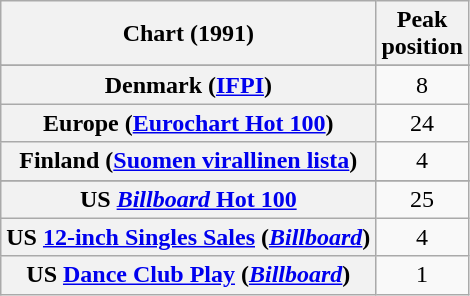<table class="wikitable sortable plainrowheaders" style="text-align:center">
<tr>
<th>Chart (1991)</th>
<th>Peak<br>position</th>
</tr>
<tr>
</tr>
<tr>
</tr>
<tr>
</tr>
<tr>
</tr>
<tr>
<th scope="row">Denmark (<a href='#'>IFPI</a>)</th>
<td>8</td>
</tr>
<tr>
<th scope="row">Europe (<a href='#'>Eurochart Hot 100</a>)</th>
<td>24</td>
</tr>
<tr>
<th scope="row">Finland (<a href='#'>Suomen virallinen lista</a>)</th>
<td>4</td>
</tr>
<tr>
</tr>
<tr>
</tr>
<tr>
</tr>
<tr>
</tr>
<tr>
</tr>
<tr>
</tr>
<tr>
</tr>
<tr>
<th scope="row">US <a href='#'><em>Billboard</em> Hot 100</a></th>
<td>25</td>
</tr>
<tr>
<th scope="row">US <a href='#'>12-inch Singles Sales</a> (<em><a href='#'>Billboard</a></em>)</th>
<td>4</td>
</tr>
<tr>
<th scope="row">US <a href='#'>Dance Club Play</a> (<em><a href='#'>Billboard</a></em>)</th>
<td>1</td>
</tr>
</table>
